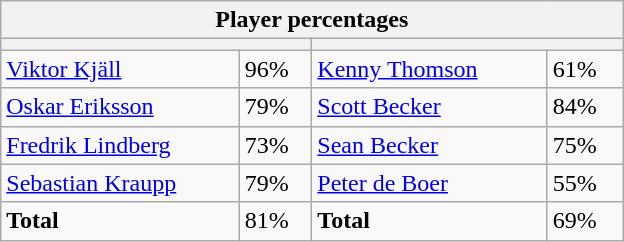<table class="wikitable">
<tr>
<th colspan=4 width=400>Player percentages</th>
</tr>
<tr>
<th colspan=2 width=200></th>
<th colspan=2 width=200></th>
</tr>
<tr>
<td><a href='#'>Viktor Kjäll</a></td>
<td>96%</td>
<td><a href='#'>Kenny Thomson</a></td>
<td>61%</td>
</tr>
<tr>
<td><a href='#'>Oskar Eriksson</a></td>
<td>79%</td>
<td><a href='#'>Scott Becker</a></td>
<td>84%</td>
</tr>
<tr>
<td><a href='#'>Fredrik Lindberg</a></td>
<td>73%</td>
<td><a href='#'>Sean Becker</a></td>
<td>75%</td>
</tr>
<tr>
<td><a href='#'>Sebastian Kraupp</a></td>
<td>79%</td>
<td><a href='#'>Peter de Boer</a></td>
<td>55%</td>
</tr>
<tr>
<td><strong>Total</strong></td>
<td>81%</td>
<td><strong>Total</strong></td>
<td>69%</td>
</tr>
</table>
